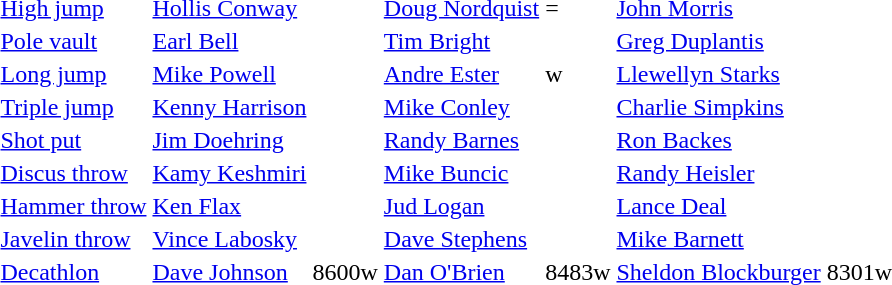<table>
<tr>
<td><a href='#'>High jump</a></td>
<td><a href='#'>Hollis Conway</a></td>
<td> </td>
<td><a href='#'>Doug Nordquist</a></td>
<td> =</td>
<td><a href='#'>John Morris</a></td>
<td></td>
</tr>
<tr>
<td><a href='#'>Pole vault</a></td>
<td><a href='#'>Earl Bell</a></td>
<td></td>
<td><a href='#'>Tim Bright</a></td>
<td></td>
<td><a href='#'>Greg Duplantis</a></td>
<td></td>
</tr>
<tr>
<td><a href='#'>Long jump</a></td>
<td><a href='#'>Mike Powell</a></td>
<td></td>
<td><a href='#'>Andre Ester</a></td>
<td>w</td>
<td><a href='#'>Llewellyn Starks</a></td>
<td></td>
</tr>
<tr>
<td><a href='#'>Triple jump</a></td>
<td><a href='#'>Kenny Harrison</a></td>
<td></td>
<td><a href='#'>Mike Conley</a></td>
<td></td>
<td><a href='#'>Charlie Simpkins</a></td>
<td></td>
</tr>
<tr>
<td><a href='#'>Shot put</a></td>
<td><a href='#'>Jim Doehring</a></td>
<td></td>
<td><a href='#'>Randy Barnes</a></td>
<td></td>
<td><a href='#'>Ron Backes</a></td>
<td></td>
</tr>
<tr>
<td><a href='#'>Discus throw</a></td>
<td><a href='#'>Kamy Keshmiri</a></td>
<td></td>
<td><a href='#'>Mike Buncic</a></td>
<td></td>
<td><a href='#'>Randy Heisler</a></td>
<td></td>
</tr>
<tr>
<td><a href='#'>Hammer throw</a></td>
<td><a href='#'>Ken Flax</a></td>
<td></td>
<td><a href='#'>Jud Logan</a></td>
<td></td>
<td><a href='#'>Lance Deal</a></td>
<td></td>
</tr>
<tr>
<td><a href='#'>Javelin throw</a></td>
<td><a href='#'>Vince Labosky</a></td>
<td></td>
<td><a href='#'>Dave Stephens</a></td>
<td></td>
<td><a href='#'>Mike Barnett</a></td>
<td></td>
</tr>
<tr>
<td><a href='#'>Decathlon</a></td>
<td><a href='#'>Dave Johnson</a></td>
<td>8600w</td>
<td><a href='#'>Dan O'Brien</a></td>
<td>8483w</td>
<td><a href='#'>Sheldon Blockburger</a></td>
<td>8301w</td>
</tr>
</table>
